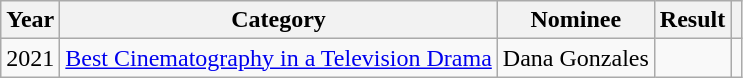<table class="wikitable sortable">
<tr>
<th scope="col">Year</th>
<th scope="col">Category</th>
<th scope="col">Nominee</th>
<th scope="col">Result</th>
<th scope="col" class="unsortable"></th>
</tr>
<tr>
<td>2021</td>
<td scope="row"><a href='#'>Best Cinematography in a Television Drama</a></td>
<td>Dana Gonzales </td>
<td></td>
<td style="text-align: center;"></td>
</tr>
</table>
